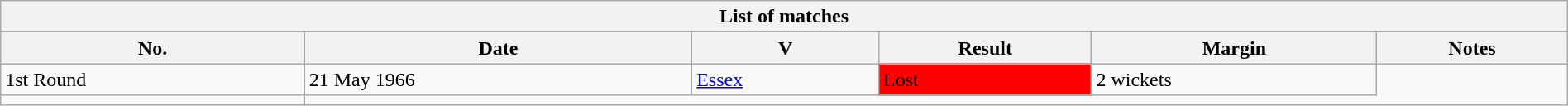<table class="wikitable" width="100%">
<tr>
<th bgcolor="#efefef" colspan=6>List of matches</th>
</tr>
<tr bgcolor="#efefef">
<th>No.</th>
<th>Date</th>
<th>V</th>
<th>Result</th>
<th>Margin</th>
<th>Notes</th>
</tr>
<tr>
<td>1st Round</td>
<td>21 May 1966</td>
<td><a href='#'>Essex</a>  <br> </td>
<td bgcolor="#FF0000">Lost</td>
<td>2 wickets</td>
</tr>
<tr>
<td></td>
</tr>
</table>
